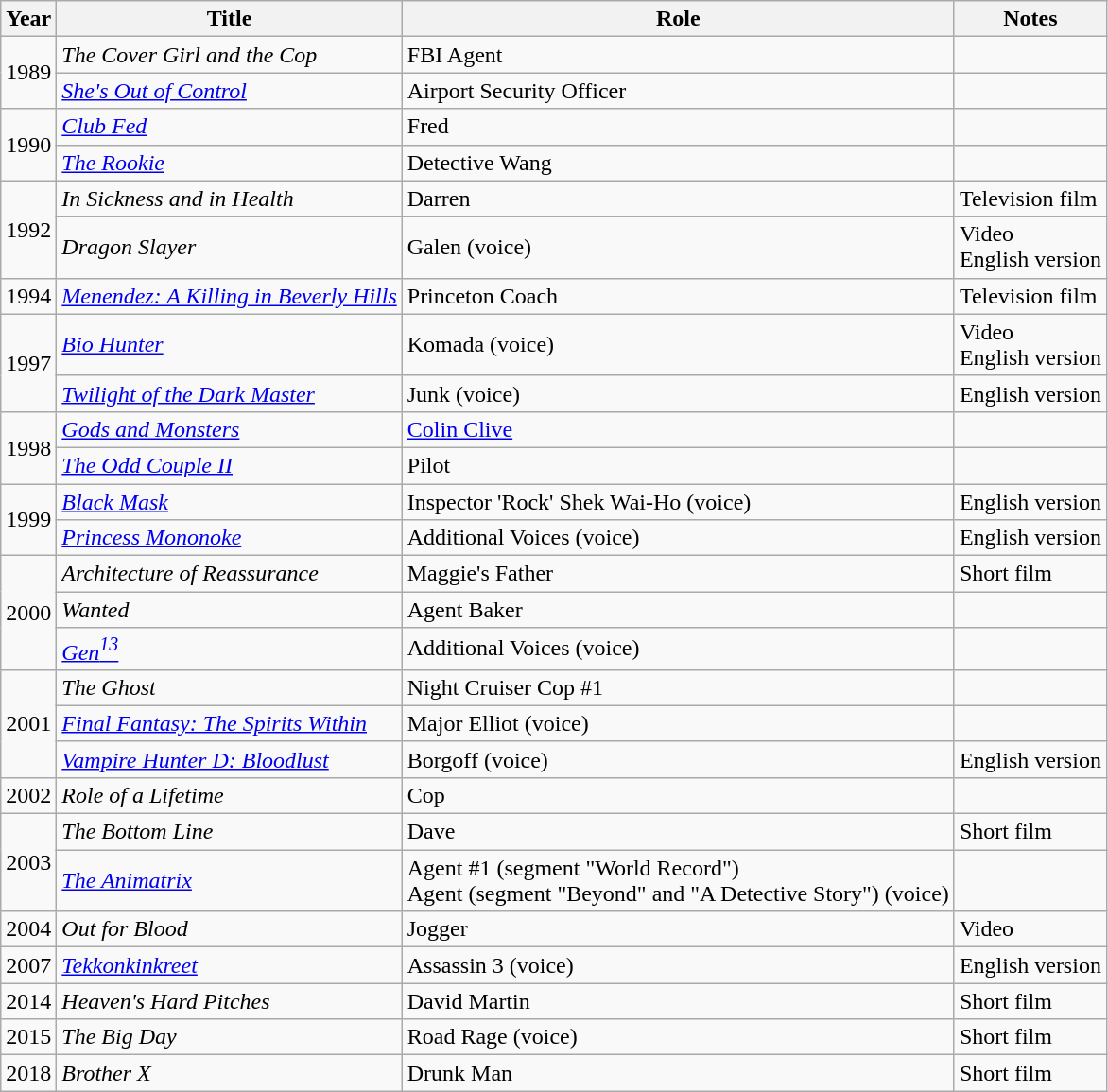<table class="wikitable sortable">
<tr>
<th>Year</th>
<th>Title</th>
<th>Role</th>
<th>Notes</th>
</tr>
<tr>
<td rowspan ="2">1989</td>
<td><em>The Cover Girl and the Cop</em></td>
<td>FBI Agent</td>
<td></td>
</tr>
<tr>
<td><em><a href='#'>She's Out of Control</a></em></td>
<td>Airport Security Officer</td>
<td></td>
</tr>
<tr>
<td rowspan ="2">1990</td>
<td><em><a href='#'>Club Fed</a></em></td>
<td>Fred</td>
<td></td>
</tr>
<tr>
<td><em><a href='#'>The Rookie</a></em></td>
<td>Detective Wang</td>
<td></td>
</tr>
<tr>
<td rowspan="2">1992</td>
<td><em>In Sickness and in Health</em></td>
<td>Darren</td>
<td>Television film</td>
</tr>
<tr>
<td><em>Dragon Slayer</em></td>
<td>Galen (voice)</td>
<td>Video<br>English version</td>
</tr>
<tr>
<td>1994</td>
<td><em><a href='#'>Menendez: A Killing in Beverly Hills</a></em></td>
<td>Princeton Coach</td>
<td>Television film</td>
</tr>
<tr>
<td rowspan="2">1997</td>
<td><em><a href='#'>Bio Hunter</a></em></td>
<td>Komada (voice)</td>
<td>Video<br>English version</td>
</tr>
<tr>
<td><em><a href='#'>Twilight of the Dark Master</a></em></td>
<td>Junk (voice)</td>
<td>English version</td>
</tr>
<tr>
<td rowspan="2">1998</td>
<td><em><a href='#'>Gods and Monsters</a></em></td>
<td><a href='#'>Colin Clive</a></td>
<td></td>
</tr>
<tr>
<td><em><a href='#'>The Odd Couple II</a></em></td>
<td>Pilot</td>
<td></td>
</tr>
<tr>
<td rowspan="2">1999</td>
<td><em><a href='#'>Black Mask</a></em></td>
<td>Inspector 'Rock' Shek Wai-Ho (voice)</td>
<td>English version</td>
</tr>
<tr>
<td><em><a href='#'>Princess Mononoke</a></em></td>
<td>Additional Voices (voice)</td>
<td>English version</td>
</tr>
<tr>
<td rowspan="3">2000</td>
<td><em>Architecture of Reassurance</em></td>
<td>Maggie's Father</td>
<td>Short film</td>
</tr>
<tr>
<td><em>Wanted</em></td>
<td>Agent Baker</td>
<td></td>
</tr>
<tr>
<td><em><a href='#'>Gen<sup>13</sup></a></em></td>
<td>Additional Voices (voice)</td>
<td></td>
</tr>
<tr>
<td rowspan="3">2001</td>
<td><em>The Ghost</em></td>
<td>Night Cruiser Cop #1</td>
<td></td>
</tr>
<tr>
<td><em><a href='#'>Final Fantasy: The Spirits Within</a></em></td>
<td>Major Elliot (voice)</td>
<td></td>
</tr>
<tr>
<td><em><a href='#'>Vampire Hunter D: Bloodlust</a></em></td>
<td>Borgoff (voice)</td>
<td>English version</td>
</tr>
<tr>
<td>2002</td>
<td><em>Role of a Lifetime</em></td>
<td>Cop</td>
<td></td>
</tr>
<tr>
<td rowspan="2">2003</td>
<td><em>The Bottom Line</em></td>
<td>Dave</td>
<td>Short film</td>
</tr>
<tr>
<td><em><a href='#'>The Animatrix</a></em></td>
<td>Agent #1 (segment "World Record")<br>Agent (segment "Beyond" and "A Detective Story") (voice)</td>
<td></td>
</tr>
<tr>
<td>2004</td>
<td><em>Out for Blood</em></td>
<td>Jogger</td>
<td>Video</td>
</tr>
<tr>
<td>2007</td>
<td><em><a href='#'>Tekkonkinkreet</a></em></td>
<td>Assassin 3 (voice)</td>
<td>English version</td>
</tr>
<tr>
<td>2014</td>
<td><em>Heaven's Hard Pitches</em></td>
<td>David Martin</td>
<td>Short film</td>
</tr>
<tr>
<td>2015</td>
<td><em>The Big Day</em></td>
<td>Road Rage (voice)</td>
<td>Short film</td>
</tr>
<tr>
<td>2018</td>
<td><em>Brother X</em></td>
<td>Drunk Man</td>
<td>Short film</td>
</tr>
</table>
